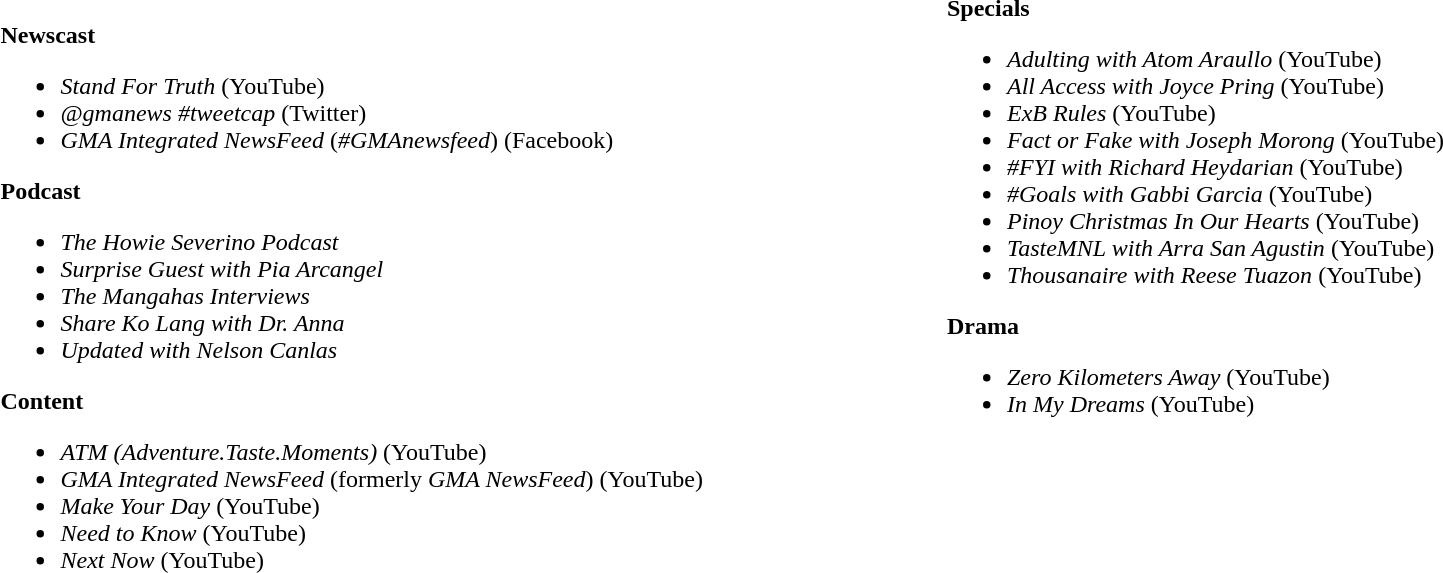<table width="100%">
<tr valign="top">
<td width="50%"><br><strong>Newscast</strong><ul><li><em>Stand For Truth</em> (YouTube)</li><li><em>@gmanews #tweetcap</em> (Twitter)</li><li><em>GMA Integrated NewsFeed</em> (<em>#GMAnewsfeed</em>) (Facebook)</li></ul><strong>Podcast</strong><ul><li><em>The Howie Severino Podcast</em></li><li><em>Surprise Guest with Pia Arcangel</em></li><li><em>The Mangahas Interviews</em></li><li><em>Share Ko Lang with Dr. Anna</em></li><li><em>Updated with Nelson Canlas</em></li></ul><strong>Content</strong><ul><li><em>ATM (Adventure.Taste.Moments)</em> (YouTube)</li><li><em>GMA Integrated NewsFeed</em> (formerly <em>GMA NewsFeed</em>) (YouTube)</li><li><em>Make Your Day</em> (YouTube)</li><li><em>Need to Know</em> (YouTube)</li><li><em>Next Now</em> (YouTube)</li></ul></td>
<td><strong>Specials</strong><br><ul><li><em>Adulting with Atom Araullo</em> (YouTube)</li><li><em>All Access with Joyce Pring</em> (YouTube)</li><li><em>ExB Rules</em> (YouTube)</li><li><em>Fact or Fake with Joseph Morong</em> (YouTube)</li><li><em>#FYI with Richard Heydarian</em> (YouTube)</li><li><em>#Goals with Gabbi Garcia</em> (YouTube)</li><li><em>Pinoy Christmas In Our Hearts</em> (YouTube)</li><li><em>TasteMNL with Arra San Agustin</em> (YouTube)</li><li><em>Thousanaire with Reese Tuazon</em> (YouTube)</li></ul><strong>Drama</strong><ul><li><em>Zero Kilometers Away</em> (YouTube)</li><li><em>In My Dreams</em> (YouTube)</li></ul></td>
</tr>
</table>
